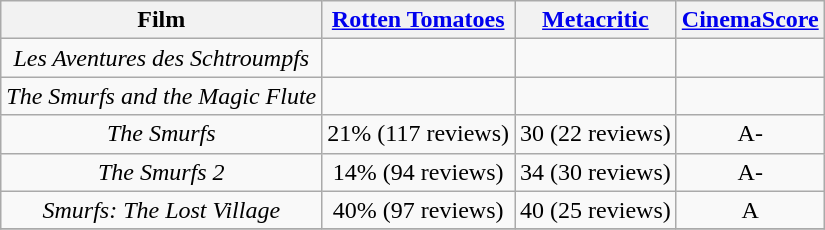<table class="wikitable sortable" border="1" style="text-align: center;">
<tr>
<th>Film</th>
<th><a href='#'>Rotten Tomatoes</a></th>
<th><a href='#'>Metacritic</a></th>
<th><a href='#'>CinemaScore</a></th>
</tr>
<tr>
<td><em>Les Aventures des Schtroumpfs</em></td>
<td></td>
<td></td>
<td></td>
</tr>
<tr>
<td><em>The Smurfs and the Magic Flute</em></td>
<td></td>
<td></td>
<td></td>
</tr>
<tr>
<td><em>The Smurfs</em></td>
<td>21% (117 reviews)</td>
<td>30 (22 reviews)</td>
<td>A-</td>
</tr>
<tr>
<td><em>The Smurfs 2</em></td>
<td>14% (94 reviews)</td>
<td>34 (30 reviews)</td>
<td>A-</td>
</tr>
<tr>
<td><em>Smurfs: The Lost Village</em></td>
<td>40% (97 reviews)</td>
<td>40 (25 reviews)</td>
<td>A</td>
</tr>
<tr>
</tr>
</table>
